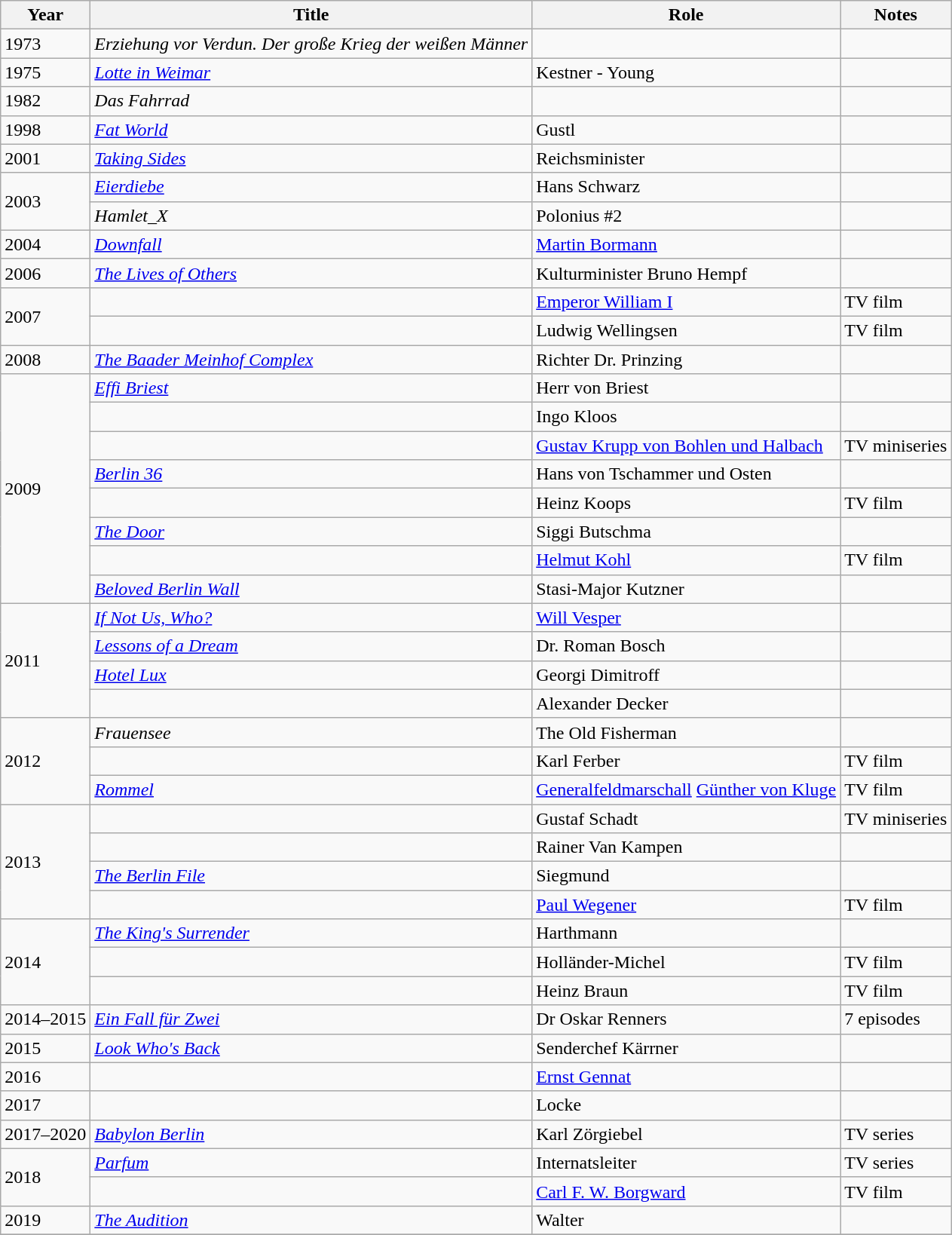<table class="wikitable sortable">
<tr>
<th>Year</th>
<th>Title</th>
<th>Role</th>
<th class="unsortable">Notes</th>
</tr>
<tr>
<td>1973</td>
<td><em>Erziehung vor Verdun. Der große Krieg der weißen Männer</em></td>
<td></td>
<td></td>
</tr>
<tr>
<td>1975</td>
<td><em><a href='#'>Lotte in Weimar</a></em></td>
<td>Kestner - Young</td>
<td></td>
</tr>
<tr>
<td>1982</td>
<td><em>Das Fahrrad</em></td>
<td></td>
<td></td>
</tr>
<tr>
<td>1998</td>
<td><em><a href='#'>Fat World</a></em></td>
<td>Gustl</td>
<td></td>
</tr>
<tr>
<td>2001</td>
<td><em><a href='#'>Taking Sides</a></em></td>
<td>Reichsminister</td>
<td></td>
</tr>
<tr>
<td rowspan=2>2003</td>
<td><em><a href='#'>Eierdiebe</a></em></td>
<td>Hans Schwarz</td>
<td></td>
</tr>
<tr>
<td><em>Hamlet_X</em></td>
<td>Polonius #2</td>
<td></td>
</tr>
<tr>
<td>2004</td>
<td><em><a href='#'>Downfall</a></em></td>
<td><a href='#'>Martin Bormann</a></td>
<td></td>
</tr>
<tr>
<td>2006</td>
<td><em><a href='#'>The Lives of Others</a></em></td>
<td>Kulturminister Bruno Hempf</td>
<td></td>
</tr>
<tr>
<td rowspan=2>2007</td>
<td><em></em></td>
<td><a href='#'>Emperor William I</a></td>
<td>TV film</td>
</tr>
<tr>
<td><em></em></td>
<td>Ludwig Wellingsen</td>
<td>TV film</td>
</tr>
<tr>
<td>2008</td>
<td><em><a href='#'>The Baader Meinhof Complex</a></em></td>
<td>Richter Dr. Prinzing</td>
<td></td>
</tr>
<tr>
<td rowspan=8>2009</td>
<td><em><a href='#'>Effi Briest</a></em></td>
<td>Herr von Briest</td>
<td></td>
</tr>
<tr>
<td><em></em></td>
<td>Ingo Kloos</td>
<td></td>
</tr>
<tr>
<td><em></em></td>
<td><a href='#'>Gustav Krupp von Bohlen und Halbach</a></td>
<td>TV miniseries</td>
</tr>
<tr>
<td><em><a href='#'>Berlin 36</a></em></td>
<td>Hans von Tschammer und Osten</td>
<td></td>
</tr>
<tr>
<td><em></em></td>
<td>Heinz Koops</td>
<td>TV film</td>
</tr>
<tr>
<td><em><a href='#'>The Door</a></em></td>
<td>Siggi Butschma</td>
<td></td>
</tr>
<tr>
<td><em></em></td>
<td><a href='#'>Helmut Kohl</a></td>
<td>TV film</td>
</tr>
<tr>
<td><em><a href='#'>Beloved Berlin Wall</a></em></td>
<td>Stasi-Major Kutzner</td>
<td></td>
</tr>
<tr>
<td rowspan=4>2011</td>
<td><em><a href='#'>If Not Us, Who?</a></em></td>
<td><a href='#'>Will Vesper</a></td>
<td></td>
</tr>
<tr>
<td><em><a href='#'>Lessons of a Dream</a></em></td>
<td>Dr. Roman Bosch</td>
<td></td>
</tr>
<tr>
<td><em><a href='#'>Hotel Lux</a></em></td>
<td>Georgi Dimitroff</td>
<td></td>
</tr>
<tr>
<td><em></em></td>
<td>Alexander Decker</td>
<td></td>
</tr>
<tr>
<td rowspan=3>2012</td>
<td><em>Frauensee</em></td>
<td>The Old Fisherman</td>
<td></td>
</tr>
<tr>
<td><em></em></td>
<td>Karl Ferber</td>
<td>TV film</td>
</tr>
<tr>
<td><em><a href='#'>Rommel</a></em></td>
<td><a href='#'>Generalfeldmarschall</a> <a href='#'>Günther von Kluge</a></td>
<td>TV film</td>
</tr>
<tr>
<td rowspan=4>2013</td>
<td><em></em></td>
<td>Gustaf Schadt</td>
<td>TV miniseries</td>
</tr>
<tr>
<td><em></em></td>
<td>Rainer Van Kampen</td>
<td></td>
</tr>
<tr>
<td><em><a href='#'>The Berlin File</a></em></td>
<td>Siegmund</td>
<td></td>
</tr>
<tr>
<td><em></em></td>
<td><a href='#'>Paul Wegener</a></td>
<td>TV film</td>
</tr>
<tr>
<td rowspan=3>2014</td>
<td><em><a href='#'>The King's Surrender</a></em></td>
<td>Harthmann</td>
<td></td>
</tr>
<tr>
<td><em></em></td>
<td>Holländer-Michel</td>
<td>TV film</td>
</tr>
<tr>
<td><em></em></td>
<td>Heinz Braun</td>
<td>TV film</td>
</tr>
<tr>
<td>2014–2015</td>
<td><em><a href='#'>Ein Fall für Zwei</a></em></td>
<td>Dr Oskar Renners</td>
<td>7 episodes</td>
</tr>
<tr>
<td>2015</td>
<td><em><a href='#'>Look Who's Back</a></em></td>
<td>Senderchef Kärrner</td>
<td></td>
</tr>
<tr>
<td>2016</td>
<td><em></em></td>
<td><a href='#'>Ernst Gennat</a></td>
<td></td>
</tr>
<tr>
<td>2017</td>
<td><em></em></td>
<td>Locke</td>
<td></td>
</tr>
<tr>
<td>2017–2020</td>
<td><em><a href='#'>Babylon Berlin</a></em></td>
<td>Karl Zörgiebel</td>
<td>TV series</td>
</tr>
<tr>
<td rowspan=2>2018</td>
<td><em><a href='#'>Parfum</a></em></td>
<td>Internatsleiter</td>
<td>TV series</td>
</tr>
<tr>
<td><em></em></td>
<td><a href='#'>Carl F. W. Borgward</a></td>
<td>TV film</td>
</tr>
<tr>
<td>2019</td>
<td><em><a href='#'>The Audition</a></em></td>
<td>Walter</td>
<td></td>
</tr>
<tr>
</tr>
</table>
